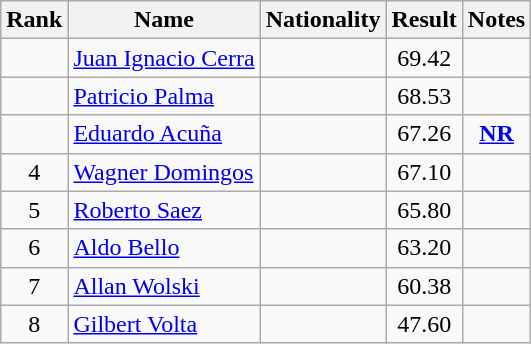<table class="wikitable sortable" style="text-align:center">
<tr>
<th>Rank</th>
<th>Name</th>
<th>Nationality</th>
<th>Result</th>
<th>Notes</th>
</tr>
<tr>
<td></td>
<td align=left><a href='#'>Juan Ignacio Cerra</a></td>
<td align=left></td>
<td>69.42</td>
<td></td>
</tr>
<tr>
<td></td>
<td align=left><a href='#'>Patricio Palma</a></td>
<td align=left></td>
<td>68.53</td>
<td></td>
</tr>
<tr>
<td></td>
<td align=left><a href='#'>Eduardo Acuña</a></td>
<td align=left></td>
<td>67.26</td>
<td><strong><a href='#'>NR</a></strong></td>
</tr>
<tr>
<td>4</td>
<td align=left><a href='#'>Wagner Domingos</a></td>
<td align=left></td>
<td>67.10</td>
<td></td>
</tr>
<tr>
<td>5</td>
<td align=left><a href='#'>Roberto Saez</a></td>
<td align=left></td>
<td>65.80</td>
<td></td>
</tr>
<tr>
<td>6</td>
<td align=left><a href='#'>Aldo Bello</a></td>
<td align=left></td>
<td>63.20</td>
<td></td>
</tr>
<tr>
<td>7</td>
<td align=left><a href='#'>Allan Wolski</a></td>
<td align=left></td>
<td>60.38</td>
<td></td>
</tr>
<tr>
<td>8</td>
<td align=left><a href='#'>Gilbert Volta</a></td>
<td align=left></td>
<td>47.60</td>
<td></td>
</tr>
</table>
